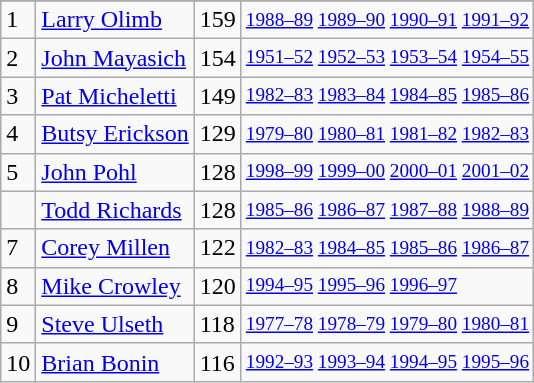<table class="wikitable">
<tr>
</tr>
<tr>
<td>1</td>
<td><a href='#'>Larry Olimb</a></td>
<td>159</td>
<td style="font-size:80%;"><a href='#'>1988–89</a> <a href='#'>1989–90</a> <a href='#'>1990–91</a> <a href='#'>1991–92</a></td>
</tr>
<tr>
<td>2</td>
<td><a href='#'>John Mayasich</a></td>
<td>154</td>
<td style="font-size:80%;"><a href='#'>1951–52</a> <a href='#'>1952–53</a> <a href='#'>1953–54</a> <a href='#'>1954–55</a></td>
</tr>
<tr>
<td>3</td>
<td><a href='#'>Pat Micheletti</a></td>
<td>149</td>
<td style="font-size:80%;"><a href='#'>1982–83</a> <a href='#'>1983–84</a> <a href='#'>1984–85</a> <a href='#'>1985–86</a></td>
</tr>
<tr>
<td>4</td>
<td><a href='#'>Butsy Erickson</a></td>
<td>129</td>
<td style="font-size:80%;"><a href='#'>1979–80</a> <a href='#'>1980–81</a> <a href='#'>1981–82</a> <a href='#'>1982–83</a></td>
</tr>
<tr>
<td>5</td>
<td><a href='#'>John Pohl</a></td>
<td>128</td>
<td style="font-size:80%;"><a href='#'>1998–99</a> <a href='#'>1999–00</a> <a href='#'>2000–01</a> <a href='#'>2001–02</a></td>
</tr>
<tr>
<td></td>
<td><a href='#'>Todd Richards</a></td>
<td>128</td>
<td style="font-size:80%;"><a href='#'>1985–86</a> <a href='#'>1986–87</a> <a href='#'>1987–88</a> <a href='#'>1988–89</a></td>
</tr>
<tr>
<td>7</td>
<td><a href='#'>Corey Millen</a></td>
<td>122</td>
<td style="font-size:80%;"><a href='#'>1982–83</a> <a href='#'>1984–85</a> <a href='#'>1985–86</a> <a href='#'>1986–87</a></td>
</tr>
<tr>
<td>8</td>
<td><a href='#'>Mike Crowley</a></td>
<td>120</td>
<td style="font-size:80%;"><a href='#'>1994–95</a> <a href='#'>1995–96</a> <a href='#'>1996–97</a></td>
</tr>
<tr>
<td>9</td>
<td><a href='#'>Steve Ulseth</a></td>
<td>118</td>
<td style="font-size:80%;"><a href='#'>1977–78</a> <a href='#'>1978–79</a> <a href='#'>1979–80</a> <a href='#'>1980–81</a></td>
</tr>
<tr>
<td>10</td>
<td><a href='#'>Brian Bonin</a></td>
<td>116</td>
<td style="font-size:80%;"><a href='#'>1992–93</a> <a href='#'>1993–94</a> <a href='#'>1994–95</a> <a href='#'>1995–96</a></td>
</tr>
</table>
